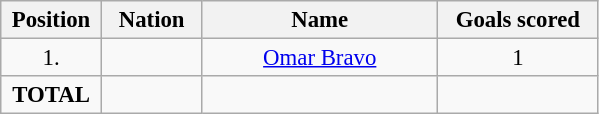<table class="wikitable" style="font-size: 95%; text-align: center;">
<tr>
<th width=60>Position</th>
<th width=60>Nation</th>
<th width=150>Name</th>
<th width=100>Goals scored</th>
</tr>
<tr>
<td>1.</td>
<td></td>
<td><a href='#'>Omar Bravo</a></td>
<td>1</td>
</tr>
<tr>
<td><strong>TOTAL</strong></td>
<td></td>
<td></td>
<td></td>
</tr>
</table>
